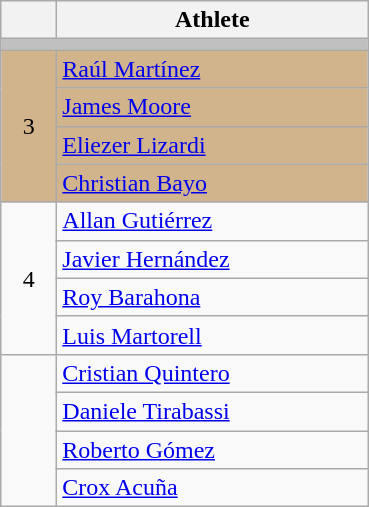<table class="wikitable">
<tr>
<th width="30"></th>
<th width="200">Athlete</th>
</tr>
<tr bgcolor="C0C0C0">
<td colspan=2></td>
</tr>
<tr bgcolor="D2B48C">
<td align="center" rowspan=4>3</td>
<td> <a href='#'>Raúl Martínez</a></td>
</tr>
<tr bgcolor="D2B48C">
<td> <a href='#'>James Moore</a></td>
</tr>
<tr bgcolor="D2B48C">
<td> <a href='#'>Eliezer Lizardi</a></td>
</tr>
<tr bgcolor="D2B48C">
<td> <a href='#'>Christian Bayo</a></td>
</tr>
<tr>
<td align="center" rowspan=4>4</td>
<td> <a href='#'>Allan Gutiérrez</a></td>
</tr>
<tr>
<td> <a href='#'>Javier Hernández</a></td>
</tr>
<tr>
<td> <a href='#'>Roy Barahona</a></td>
</tr>
<tr>
<td> <a href='#'>Luis Martorell</a></td>
</tr>
<tr>
<td align="center" rowspan=4></td>
<td> <a href='#'>Cristian Quintero</a></td>
</tr>
<tr>
<td> <a href='#'>Daniele Tirabassi</a></td>
</tr>
<tr>
<td> <a href='#'>Roberto Gómez</a></td>
</tr>
<tr>
<td> <a href='#'>Crox Acuña</a></td>
</tr>
</table>
